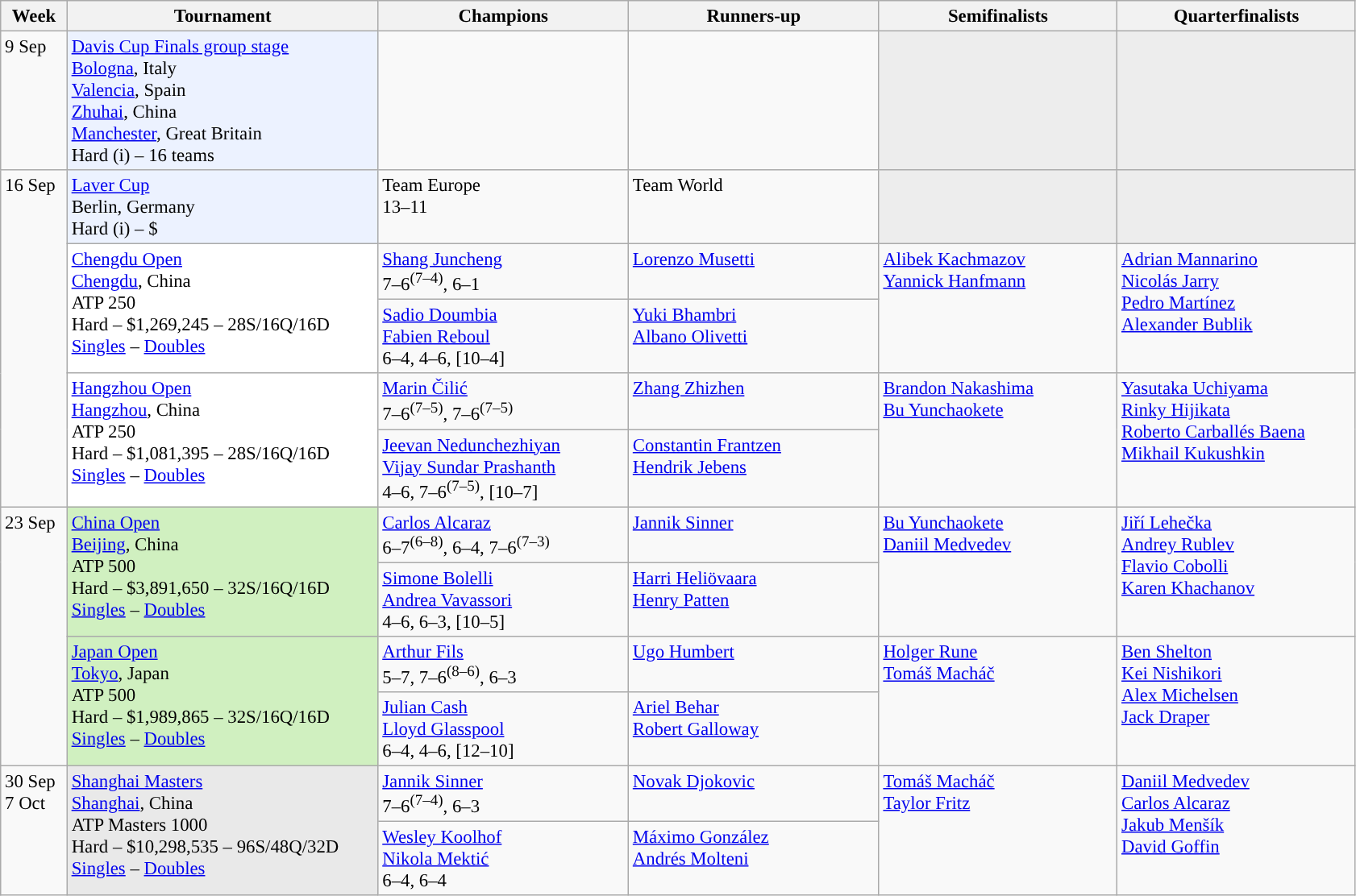<table class=wikitable style=font-size:95%>
<tr>
<th style="width:48px;">Week</th>
<th style="width:250px;">Tournament</th>
<th style="width:200px;">Champions</th>
<th style="width:200px;">Runners-up</th>
<th style="width:190px;">Semifinalists</th>
<th style="width:190px;">Quarterfinalists</th>
</tr>
<tr style="vertical-align:top">
<td>9 Sep</td>
<td style="background:#ECF2FF;"><a href='#'>Davis Cup Finals group stage</a> <br> <a href='#'>Bologna</a>, Italy <br> <a href='#'>Valencia</a>, Spain <br> <a href='#'>Zhuhai</a>, China <br> <a href='#'>Manchester</a>, Great Britain <br>Hard (i) – 16 teams</td>
<td> <br> <br> <br> </td>
<td> <br> <br> <br> </td>
<td style="background:#ededed;"></td>
<td style="background:#ededed;"></td>
</tr>
<tr style="vertical-align:top">
<td rowspan=5>16 Sep</td>
<td style="background:#ECF2FF;"><a href='#'>Laver Cup</a><br>Berlin, Germany<br>Hard (i) – $</td>
<td> Team Europe<br>13–11</td>
<td> Team World</td>
<td style="background:#ededed;"></td>
<td style="background:#ededed;"></td>
</tr>
<tr style="vertical-align:top">
<td style="background:#fff;" rowspan=2><a href='#'>Chengdu Open</a><br><a href='#'>Chengdu</a>, China<br>ATP 250<br>Hard – $1,269,245 – 28S/16Q/16D<br><a href='#'>Singles</a> – <a href='#'>Doubles</a></td>
<td> <a href='#'>Shang Juncheng</a> <br> 7–6<sup>(7–4)</sup>, 6–1</td>
<td> <a href='#'>Lorenzo Musetti</a></td>
<td rowspan=2> <a href='#'>Alibek Kachmazov</a> <br>  <a href='#'>Yannick Hanfmann</a></td>
<td rowspan=2> <a href='#'>Adrian Mannarino</a> <br>  <a href='#'>Nicolás Jarry</a> <br>  <a href='#'>Pedro Martínez</a> <br>  <a href='#'>Alexander Bublik</a></td>
</tr>
<tr style="vertical-align:top">
<td> <a href='#'>Sadio Doumbia</a> <br>  <a href='#'>Fabien Reboul</a> <br> 6–4, 4–6, [10–4]</td>
<td> <a href='#'>Yuki Bhambri</a> <br>  <a href='#'>Albano Olivetti</a></td>
</tr>
<tr style="vertical-align:top">
<td style="background:#fff;" rowspan=2><a href='#'>Hangzhou Open</a><br><a href='#'>Hangzhou</a>, China<br>ATP 250<br>Hard – $1,081,395 – 28S/16Q/16D<br><a href='#'>Singles</a> – <a href='#'>Doubles</a></td>
<td> <a href='#'>Marin Čilić</a> <br> 7–6<sup>(7–5)</sup>, 7–6<sup>(7–5)</sup></td>
<td> <a href='#'>Zhang Zhizhen</a></td>
<td rowspan=2> <a href='#'>Brandon Nakashima</a> <br>  <a href='#'>Bu Yunchaokete</a></td>
<td rowspan=2> <a href='#'>Yasutaka Uchiyama</a> <br>  <a href='#'>Rinky Hijikata</a> <br>  <a href='#'>Roberto Carballés Baena</a> <br>  <a href='#'>Mikhail Kukushkin</a></td>
</tr>
<tr style="vertical-align:top">
<td> <a href='#'>Jeevan Nedunchezhiyan</a> <br>  <a href='#'>Vijay Sundar Prashanth</a> <br> 4–6, 7–6<sup>(7–5)</sup>, [10–7]</td>
<td> <a href='#'>Constantin Frantzen</a> <br>  <a href='#'>Hendrik Jebens</a></td>
</tr>
<tr style="vertical-align:top">
<td rowspan="4">23 Sep</td>
<td style="background:#d0f0c0;" rowspan=2><a href='#'>China Open</a><br><a href='#'>Beijing</a>, China<br>ATP 500<br>Hard – $3,891,650 – 32S/16Q/16D<br><a href='#'>Singles</a> – <a href='#'>Doubles</a></td>
<td> <a href='#'>Carlos Alcaraz</a> <br>6–7<sup>(6–8)</sup>, 6–4, 7–6<sup>(7–3)</sup></td>
<td> <a href='#'>Jannik Sinner</a></td>
<td rowspan=2> <a href='#'>Bu Yunchaokete</a> <br>  <a href='#'>Daniil Medvedev</a></td>
<td rowspan=2> <a href='#'>Jiří Lehečka</a> <br>  <a href='#'>Andrey Rublev</a> <br>  <a href='#'>Flavio Cobolli</a> <br>  <a href='#'>Karen Khachanov</a></td>
</tr>
<tr style="vertical-align:top">
<td> <a href='#'>Simone Bolelli</a> <br>  <a href='#'>Andrea Vavassori</a> <br> 4–6, 6–3, [10–5]</td>
<td> <a href='#'>Harri Heliövaara</a> <br>  <a href='#'>Henry Patten</a></td>
</tr>
<tr style="vertical-align:top">
<td style="background:#d0f0c0;" rowspan=2><a href='#'>Japan Open</a><br><a href='#'>Tokyo</a>, Japan<br>ATP 500<br>Hard – $1,989,865 – 32S/16Q/16D<br><a href='#'>Singles</a> – <a href='#'>Doubles</a></td>
<td> <a href='#'>Arthur Fils</a> <br> 5–7, 7–6<sup>(8–6)</sup>, 6–3</td>
<td> <a href='#'>Ugo Humbert</a></td>
<td rowspan=2> <a href='#'>Holger Rune</a> <br> <a href='#'>Tomáš Macháč</a></td>
<td rowspan=2> <a href='#'>Ben Shelton</a> <br> <a href='#'>Kei Nishikori</a> <br>  <a href='#'>Alex Michelsen</a> <br>  <a href='#'>Jack Draper</a></td>
</tr>
<tr style="vertical-align:top">
<td> <a href='#'>Julian Cash</a> <br>  <a href='#'>Lloyd Glasspool</a> <br> 6–4, 4–6, [12–10]</td>
<td> <a href='#'>Ariel Behar</a> <br>  <a href='#'>Robert Galloway</a></td>
</tr>
<tr style="vertical-align:top">
<td rowspan=2>30 Sep<br>7 Oct</td>
<td style="background:#e9e9e9;" rowspan=2><a href='#'>Shanghai Masters</a><br><a href='#'>Shanghai</a>, China<br>ATP Masters 1000<br>Hard – $10,298,535 – 96S/48Q/32D<br><a href='#'>Singles</a> – <a href='#'>Doubles</a></td>
<td> <a href='#'>Jannik Sinner</a> <br> 7–6<sup>(7–4)</sup>, 6–3</td>
<td> <a href='#'>Novak Djokovic</a></td>
<td rowspan=2> <a href='#'>Tomáš Macháč</a> <br>  <a href='#'>Taylor Fritz</a></td>
<td rowspan=2> <a href='#'>Daniil Medvedev</a> <br>  <a href='#'>Carlos Alcaraz</a> <br>  <a href='#'>Jakub Menšík</a> <br>  <a href='#'>David Goffin</a></td>
</tr>
<tr style="vertical-align:top">
<td> <a href='#'>Wesley Koolhof</a> <br>  <a href='#'>Nikola Mektić</a> <br> 6–4, 6–4</td>
<td> <a href='#'>Máximo González</a> <br>  <a href='#'>Andrés Molteni</a></td>
</tr>
</table>
